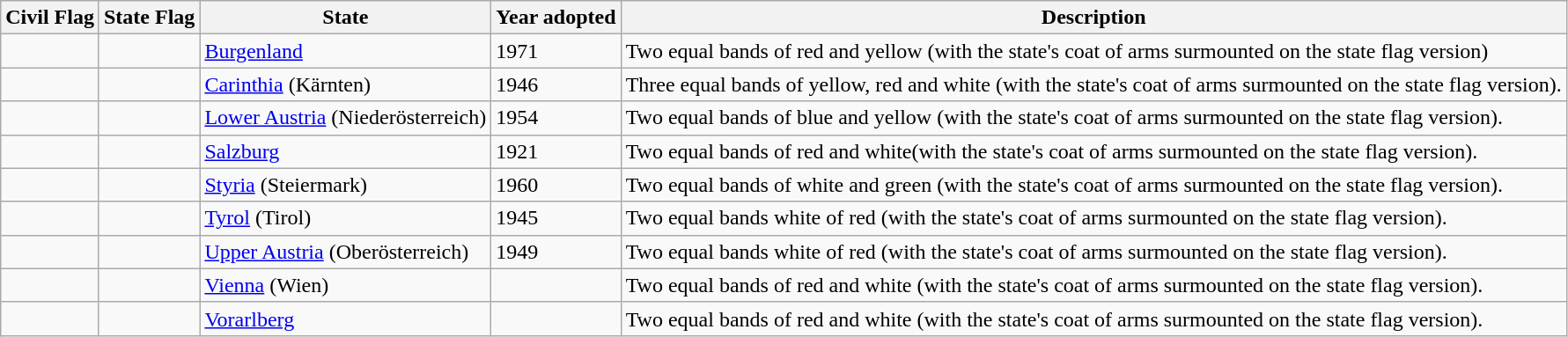<table class="wikitable">
<tr>
<th>Civil Flag</th>
<th>State Flag</th>
<th>State</th>
<th>Year adopted</th>
<th>Description</th>
</tr>
<tr>
<td style="text-align:center;"></td>
<td style="text-align:center;"></td>
<td><a href='#'>Burgenland</a></td>
<td>1971</td>
<td>Two equal bands of red and yellow (with the state's coat of arms surmounted on the state flag version)</td>
</tr>
<tr>
<td style="text-align:center;"></td>
<td style="text-align:center;"></td>
<td><a href='#'>Carinthia</a> (Kärnten)</td>
<td>1946</td>
<td>Three equal bands of yellow, red and white (with the state's coat of arms surmounted on the state flag version).</td>
</tr>
<tr>
<td style="text-align:center;"></td>
<td style="text-align:center;"></td>
<td><a href='#'>Lower Austria</a> (Niederösterreich)</td>
<td>1954</td>
<td>Two equal bands of blue and yellow (with the state's coat of arms surmounted on the state flag version).</td>
</tr>
<tr>
<td style="text-align:center;"></td>
<td style="text-align:center;"></td>
<td><a href='#'>Salzburg</a></td>
<td>1921</td>
<td>Two equal bands of red and white(with the state's coat of arms surmounted on the state flag version).</td>
</tr>
<tr>
<td style="text-align:center;"></td>
<td style="text-align:center;"></td>
<td><a href='#'>Styria</a> (Steiermark)</td>
<td>1960</td>
<td>Two equal bands of white and green (with the state's coat of arms surmounted on the state flag version).</td>
</tr>
<tr>
<td style="text-align:center;"></td>
<td style="text-align:center;"></td>
<td><a href='#'>Tyrol</a> (Tirol)</td>
<td>1945</td>
<td>Two equal bands white of red (with the state's coat of arms surmounted on the state flag version).</td>
</tr>
<tr>
<td style="text-align:center;"></td>
<td style="text-align:center;"></td>
<td><a href='#'>Upper Austria</a> (Oberösterreich)</td>
<td>1949</td>
<td>Two equal bands white of red (with the state's coat of arms surmounted on the state flag version).</td>
</tr>
<tr>
<td style="text-align:center;"></td>
<td style="text-align:center;"></td>
<td><a href='#'>Vienna</a> (Wien)</td>
<td></td>
<td>Two equal bands of red and white (with the state's coat of arms surmounted on the state flag version).</td>
</tr>
<tr>
<td style="text-align:center;"></td>
<td style="text-align:center;"></td>
<td><a href='#'>Vorarlberg</a></td>
<td></td>
<td>Two equal bands of red and white (with the state's coat of arms surmounted on the state flag version).</td>
</tr>
</table>
